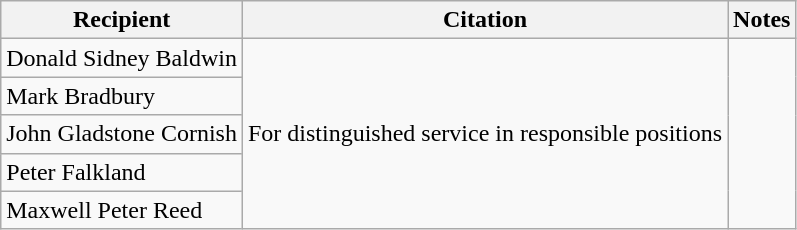<table class=wikitable>
<tr>
<th>Recipient</th>
<th>Citation</th>
<th>Notes</th>
</tr>
<tr>
<td> Donald Sidney Baldwin</td>
<td rowspan=5>For distinguished service in responsible positions</td>
<td rowspan=5></td>
</tr>
<tr>
<td> Mark Bradbury</td>
</tr>
<tr>
<td> John Gladstone Cornish</td>
</tr>
<tr>
<td> Peter Falkland</td>
</tr>
<tr>
<td> Maxwell Peter Reed</td>
</tr>
</table>
